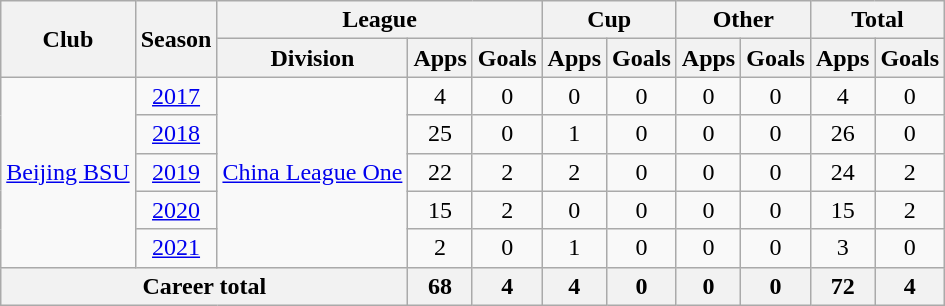<table class="wikitable" style="text-align: center">
<tr>
<th rowspan="2">Club</th>
<th rowspan="2">Season</th>
<th colspan="3">League</th>
<th colspan="2">Cup</th>
<th colspan="2">Other</th>
<th colspan="2">Total</th>
</tr>
<tr>
<th>Division</th>
<th>Apps</th>
<th>Goals</th>
<th>Apps</th>
<th>Goals</th>
<th>Apps</th>
<th>Goals</th>
<th>Apps</th>
<th>Goals</th>
</tr>
<tr>
<td rowspan="5"><a href='#'>Beijing BSU</a></td>
<td><a href='#'>2017</a></td>
<td rowspan="5"><a href='#'>China League One</a></td>
<td>4</td>
<td>0</td>
<td>0</td>
<td>0</td>
<td>0</td>
<td>0</td>
<td>4</td>
<td>0</td>
</tr>
<tr>
<td><a href='#'>2018</a></td>
<td>25</td>
<td>0</td>
<td>1</td>
<td>0</td>
<td>0</td>
<td>0</td>
<td>26</td>
<td>0</td>
</tr>
<tr>
<td><a href='#'>2019</a></td>
<td>22</td>
<td>2</td>
<td>2</td>
<td>0</td>
<td>0</td>
<td>0</td>
<td>24</td>
<td>2</td>
</tr>
<tr>
<td><a href='#'>2020</a></td>
<td>15</td>
<td>2</td>
<td>0</td>
<td>0</td>
<td>0</td>
<td>0</td>
<td>15</td>
<td>2</td>
</tr>
<tr>
<td><a href='#'>2021</a></td>
<td>2</td>
<td>0</td>
<td>1</td>
<td>0</td>
<td>0</td>
<td>0</td>
<td>3</td>
<td>0</td>
</tr>
<tr>
<th colspan=3>Career total</th>
<th>68</th>
<th>4</th>
<th>4</th>
<th>0</th>
<th>0</th>
<th>0</th>
<th>72</th>
<th>4</th>
</tr>
</table>
